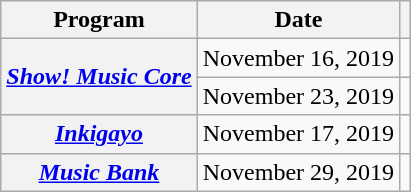<table class="wikitable plainrowheaders" style="text-align:center">
<tr>
<th scope="col">Program</th>
<th scope="col">Date</th>
<th scope="col"></th>
</tr>
<tr>
<th scope="row" rowspan="2"><em><a href='#'>Show! Music Core</a></em></th>
<td>November 16, 2019</td>
<td></td>
</tr>
<tr>
<td>November 23, 2019</td>
<td></td>
</tr>
<tr>
<th scope="row"><em><a href='#'>Inkigayo</a></em></th>
<td>November 17, 2019</td>
<td></td>
</tr>
<tr>
<th scope="row"><em><a href='#'>Music Bank</a></em></th>
<td>November 29, 2019</td>
<td></td>
</tr>
</table>
